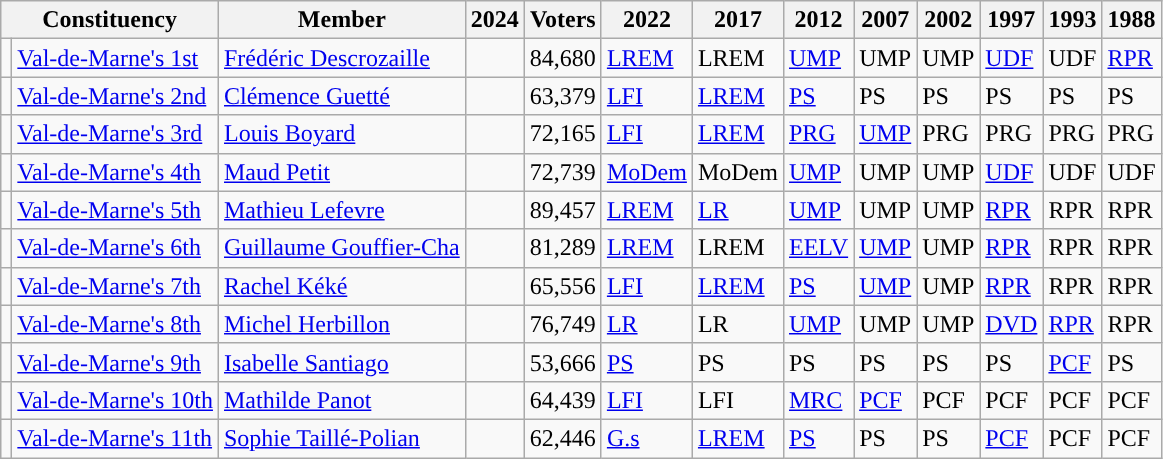<table class="wikitable sortable">
<tr>
<th colspan="2">Constituency</th>
<th>Member</th>
<th>2024</th>
<th>Voters</th>
<th>2022</th>
<th>2017</th>
<th>2012</th>
<th>2007</th>
<th>2002</th>
<th>1997</th>
<th>1993</th>
<th>1988</th>
</tr>
<tr>
<td style="background-color: "></td>
<td><a href='#'>Val-de-Marne's 1st</a></td>
<td><a href='#'>Frédéric Descrozaille</a></td>
<td></td>
<td>84,680</td>
<td><a href='#'>LREM</a></td>
<td>LREM</td>
<td><a href='#'>UMP</a></td>
<td>UMP</td>
<td>UMP</td>
<td><a href='#'>UDF</a></td>
<td>UDF</td>
<td><a href='#'>RPR</a></td>
</tr>
<tr>
<td style="background-color: "></td>
<td><a href='#'>Val-de-Marne's 2nd</a></td>
<td><a href='#'>Clémence Guetté</a></td>
<td></td>
<td>63,379</td>
<td><a href='#'>LFI</a></td>
<td><a href='#'>LREM</a></td>
<td><a href='#'>PS</a></td>
<td>PS</td>
<td>PS</td>
<td>PS</td>
<td>PS</td>
<td>PS</td>
</tr>
<tr>
<td style="background-color: "></td>
<td><a href='#'>Val-de-Marne's 3rd</a></td>
<td><a href='#'>Louis Boyard</a></td>
<td></td>
<td>72,165</td>
<td><a href='#'>LFI</a></td>
<td><a href='#'>LREM</a></td>
<td><a href='#'>PRG</a></td>
<td><a href='#'>UMP</a></td>
<td>PRG</td>
<td>PRG</td>
<td>PRG</td>
<td>PRG</td>
</tr>
<tr>
<td style="background-color: "></td>
<td><a href='#'>Val-de-Marne's 4th</a></td>
<td><a href='#'>Maud Petit</a></td>
<td></td>
<td>72,739</td>
<td><a href='#'>MoDem</a></td>
<td>MoDem</td>
<td><a href='#'>UMP</a></td>
<td>UMP</td>
<td>UMP</td>
<td><a href='#'>UDF</a></td>
<td>UDF</td>
<td>UDF</td>
</tr>
<tr>
<td style="background-color: "></td>
<td><a href='#'>Val-de-Marne's 5th</a></td>
<td><a href='#'>Mathieu Lefevre</a></td>
<td></td>
<td>89,457</td>
<td><a href='#'>LREM</a></td>
<td><a href='#'>LR</a></td>
<td><a href='#'>UMP</a></td>
<td>UMP</td>
<td>UMP</td>
<td><a href='#'>RPR</a></td>
<td>RPR</td>
<td>RPR</td>
</tr>
<tr>
<td style="background-color: "></td>
<td><a href='#'>Val-de-Marne's 6th</a></td>
<td><a href='#'>Guillaume Gouffier-Cha</a></td>
<td></td>
<td>81,289</td>
<td><a href='#'>LREM</a></td>
<td>LREM</td>
<td><a href='#'>EELV</a></td>
<td><a href='#'>UMP</a></td>
<td>UMP</td>
<td><a href='#'>RPR</a></td>
<td>RPR</td>
<td>RPR</td>
</tr>
<tr>
<td style="background-color: "></td>
<td><a href='#'>Val-de-Marne's 7th</a></td>
<td><a href='#'>Rachel Kéké</a></td>
<td></td>
<td>65,556</td>
<td><a href='#'>LFI</a></td>
<td><a href='#'>LREM</a></td>
<td><a href='#'>PS</a></td>
<td><a href='#'>UMP</a></td>
<td>UMP</td>
<td><a href='#'>RPR</a></td>
<td>RPR</td>
<td>RPR</td>
</tr>
<tr>
<td style="background-color: "></td>
<td><a href='#'>Val-de-Marne's 8th</a></td>
<td><a href='#'>Michel Herbillon</a></td>
<td></td>
<td>76,749</td>
<td><a href='#'>LR</a></td>
<td>LR</td>
<td><a href='#'>UMP</a></td>
<td>UMP</td>
<td>UMP</td>
<td><a href='#'>DVD</a></td>
<td><a href='#'>RPR</a></td>
<td>RPR</td>
</tr>
<tr>
<td style="background-color: "></td>
<td><a href='#'>Val-de-Marne's 9th</a></td>
<td><a href='#'>Isabelle Santiago</a></td>
<td></td>
<td>53,666</td>
<td><a href='#'>PS</a></td>
<td>PS</td>
<td>PS</td>
<td>PS</td>
<td>PS</td>
<td>PS</td>
<td><a href='#'>PCF</a></td>
<td>PS</td>
</tr>
<tr>
<td style="background-color: "></td>
<td><a href='#'>Val-de-Marne's 10th</a></td>
<td><a href='#'>Mathilde Panot</a></td>
<td></td>
<td>64,439</td>
<td><a href='#'>LFI</a></td>
<td>LFI</td>
<td><a href='#'>MRC</a></td>
<td><a href='#'>PCF</a></td>
<td>PCF</td>
<td>PCF</td>
<td>PCF</td>
<td>PCF</td>
</tr>
<tr>
<td style="background-color: "></td>
<td><a href='#'>Val-de-Marne's 11th</a></td>
<td><a href='#'>Sophie Taillé-Polian</a></td>
<td></td>
<td>62,446</td>
<td><a href='#'>G.s</a></td>
<td><a href='#'>LREM</a></td>
<td><a href='#'>PS</a></td>
<td>PS</td>
<td>PS</td>
<td><a href='#'>PCF</a></td>
<td>PCF</td>
<td>PCF</td>
</tr>
</table>
